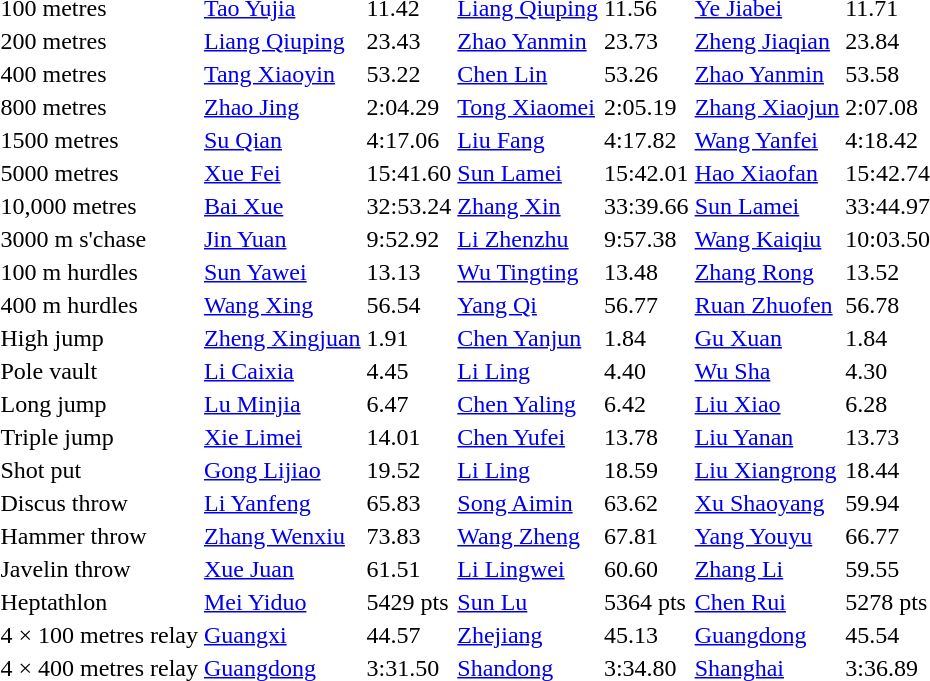<table>
<tr>
<td>100 metres</td>
<td><a href='#'>Tao Yujia</a></td>
<td>11.42</td>
<td><a href='#'>Liang Qiuping</a></td>
<td>11.56</td>
<td><a href='#'>Ye Jiabei</a></td>
<td>11.71</td>
</tr>
<tr>
<td>200 metres</td>
<td><a href='#'>Liang Qiuping</a></td>
<td>23.43</td>
<td><a href='#'>Zhao Yanmin</a></td>
<td>23.73</td>
<td><a href='#'>Zheng Jiaqian</a></td>
<td>23.84</td>
</tr>
<tr>
<td>400 metres</td>
<td><a href='#'>Tang Xiaoyin</a></td>
<td>53.22</td>
<td><a href='#'>Chen Lin</a></td>
<td>53.26</td>
<td><a href='#'>Zhao Yanmin</a></td>
<td>53.58</td>
</tr>
<tr>
<td>800 metres</td>
<td><a href='#'>Zhao Jing</a></td>
<td>2:04.29</td>
<td><a href='#'>Tong Xiaomei</a></td>
<td>2:05.19</td>
<td><a href='#'>Zhang Xiaojun</a></td>
<td>2:07.08</td>
</tr>
<tr>
<td>1500 metres</td>
<td><a href='#'>Su Qian</a></td>
<td>4:17.06</td>
<td><a href='#'>Liu Fang</a></td>
<td>4:17.82</td>
<td><a href='#'>Wang Yanfei</a></td>
<td>4:18.42</td>
</tr>
<tr>
<td>5000 metres</td>
<td><a href='#'>Xue Fei</a></td>
<td>15:41.60</td>
<td><a href='#'>Sun Lamei</a></td>
<td>15:42.01</td>
<td><a href='#'>Hao Xiaofan</a></td>
<td>15:42.74</td>
</tr>
<tr>
<td>10,000 metres</td>
<td><a href='#'>Bai Xue</a></td>
<td>32:53.24</td>
<td><a href='#'>Zhang Xin</a></td>
<td>33:39.66</td>
<td><a href='#'>Sun Lamei</a></td>
<td>33:44.97</td>
</tr>
<tr>
<td>3000 m s'chase</td>
<td><a href='#'>Jin Yuan</a></td>
<td>9:52.92</td>
<td><a href='#'>Li Zhenzhu</a></td>
<td>9:57.38</td>
<td><a href='#'>Wang Kaiqiu</a></td>
<td>10:03.50</td>
</tr>
<tr>
<td>100 m hurdles</td>
<td><a href='#'>Sun Yawei</a></td>
<td>13.13</td>
<td><a href='#'>Wu Tingting</a></td>
<td>13.48</td>
<td><a href='#'>Zhang Rong</a></td>
<td>13.52</td>
</tr>
<tr>
<td>400 m hurdles</td>
<td><a href='#'>Wang Xing</a></td>
<td>56.54</td>
<td><a href='#'>Yang Qi</a></td>
<td>56.77</td>
<td><a href='#'>Ruan Zhuofen</a></td>
<td>56.78</td>
</tr>
<tr>
<td>High jump</td>
<td><a href='#'>Zheng Xingjuan</a></td>
<td>1.91</td>
<td><a href='#'>Chen Yanjun</a></td>
<td>1.84</td>
<td><a href='#'>Gu Xuan</a></td>
<td>1.84</td>
</tr>
<tr>
<td>Pole vault</td>
<td><a href='#'>Li Caixia</a></td>
<td>4.45</td>
<td><a href='#'>Li Ling</a></td>
<td>4.40</td>
<td><a href='#'>Wu Sha</a></td>
<td>4.30</td>
</tr>
<tr>
<td>Long jump</td>
<td><a href='#'>Lu Minjia</a></td>
<td>6.47</td>
<td><a href='#'>Chen Yaling</a></td>
<td>6.42</td>
<td><a href='#'>Liu Xiao</a></td>
<td>6.28</td>
</tr>
<tr>
<td>Triple jump</td>
<td><a href='#'>Xie Limei</a></td>
<td>14.01</td>
<td><a href='#'>Chen Yufei</a></td>
<td>13.78</td>
<td><a href='#'>Liu Yanan</a></td>
<td>13.73</td>
</tr>
<tr>
<td>Shot put</td>
<td><a href='#'>Gong Lijiao</a></td>
<td>19.52</td>
<td><a href='#'>Li Ling</a></td>
<td>18.59</td>
<td><a href='#'>Liu Xiangrong</a></td>
<td>18.44</td>
</tr>
<tr>
<td>Discus throw</td>
<td><a href='#'>Li Yanfeng</a></td>
<td>65.83</td>
<td><a href='#'>Song Aimin</a></td>
<td>63.62</td>
<td><a href='#'>Xu Shaoyang</a></td>
<td>59.94</td>
</tr>
<tr>
<td>Hammer throw</td>
<td><a href='#'>Zhang Wenxiu</a></td>
<td>73.83</td>
<td><a href='#'>Wang Zheng</a></td>
<td>67.81</td>
<td><a href='#'>Yang Youyu</a></td>
<td>66.77</td>
</tr>
<tr>
<td>Javelin throw</td>
<td><a href='#'>Xue Juan</a></td>
<td>61.51</td>
<td><a href='#'>Li Lingwei</a></td>
<td>60.60</td>
<td><a href='#'>Zhang Li</a></td>
<td>59.55</td>
</tr>
<tr>
<td>Heptathlon</td>
<td><a href='#'>Mei Yiduo</a></td>
<td>5429 pts</td>
<td><a href='#'>Sun Lu</a></td>
<td>5364 pts</td>
<td><a href='#'>Chen Rui</a></td>
<td>5278 pts</td>
</tr>
<tr>
<td>4 × 100 metres relay</td>
<td><a href='#'>Guangxi</a></td>
<td>44.57</td>
<td><a href='#'>Zhejiang</a></td>
<td>45.13</td>
<td><a href='#'>Guangdong</a></td>
<td>45.54</td>
</tr>
<tr>
<td>4 × 400 metres relay</td>
<td><a href='#'>Guangdong</a></td>
<td>3:31.50</td>
<td><a href='#'>Shandong</a></td>
<td>3:34.80</td>
<td><a href='#'>Shanghai</a></td>
<td>3:36.89</td>
</tr>
</table>
